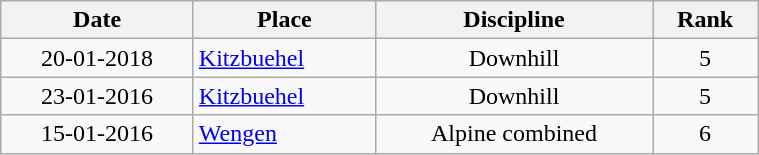<table class="wikitable" width=40% style="font-size:100%; text-align:center;">
<tr>
<th>Date</th>
<th>Place</th>
<th>Discipline</th>
<th>Rank</th>
</tr>
<tr>
<td>20-01-2018</td>
<td align=left> <a href='#'>Kitzbuehel</a></td>
<td>Downhill</td>
<td>5</td>
</tr>
<tr>
<td>23-01-2016</td>
<td align=left> <a href='#'>Kitzbuehel</a></td>
<td>Downhill</td>
<td>5</td>
</tr>
<tr>
<td>15-01-2016</td>
<td align=left> <a href='#'>Wengen</a></td>
<td>Alpine combined</td>
<td>6</td>
</tr>
</table>
